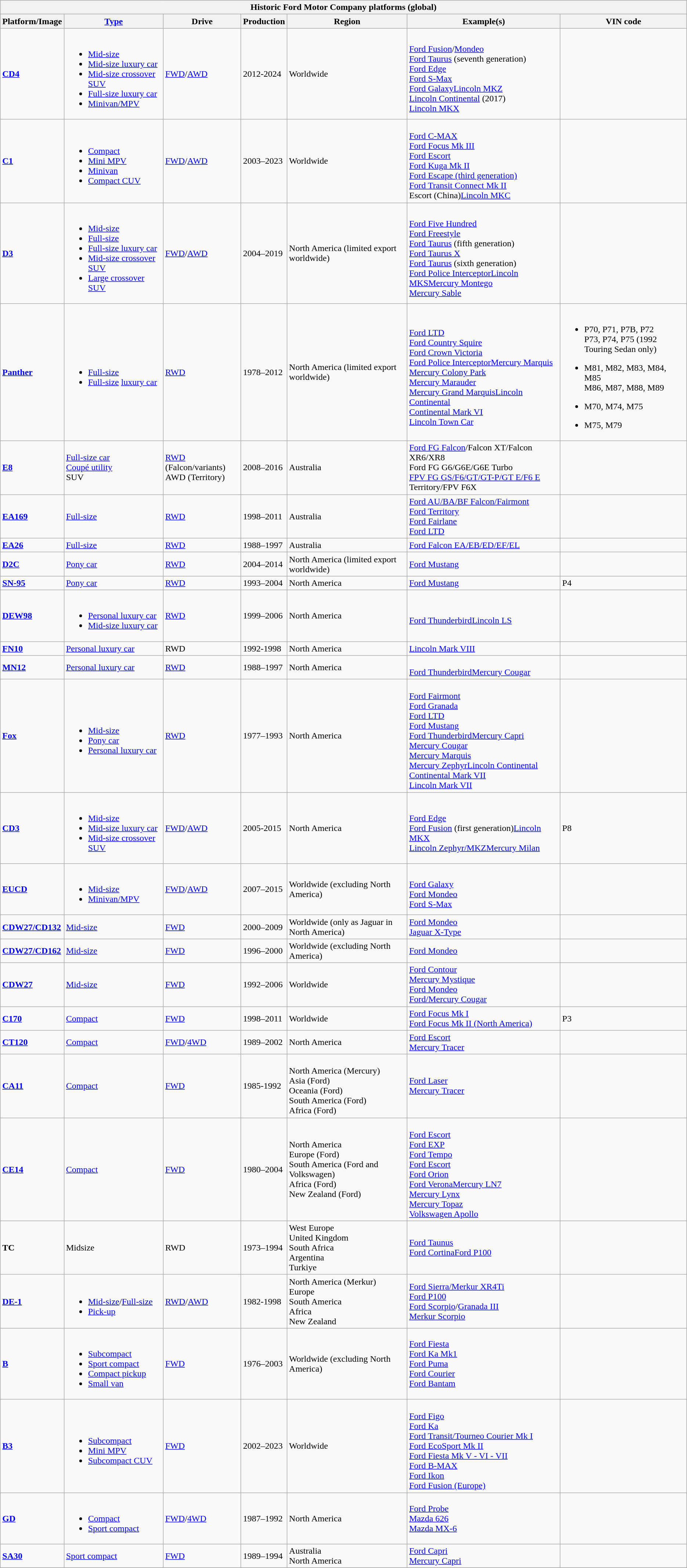<table class="wikitable collapsible" border="1">
<tr>
<th colspan=7>Historic Ford Motor Company platforms (global)</th>
</tr>
<tr>
<th>Platform/Image</th>
<th><a href='#'>Type</a></th>
<th>Drive</th>
<th>Production</th>
<th>Region</th>
<th>Example(s)</th>
<th>VIN code</th>
</tr>
<tr>
<td><a href='#'><strong>CD4</strong></a><br></td>
<td><br><ul><li><a href='#'>Mid-size</a></li><li><a href='#'>Mid-size luxury car</a></li><li><a href='#'>Mid-size crossover SUV</a></li><li><a href='#'>Full-size luxury car</a></li><li><a href='#'>Minivan/MPV</a></li></ul></td>
<td><a href='#'>FWD</a>/<a href='#'>AWD</a></td>
<td>2012-2024</td>
<td>Worldwide</td>
<td><br><a href='#'>Ford Fusion</a>/<a href='#'>Mondeo</a><br><a href='#'>Ford Taurus</a> (seventh generation)<br><a href='#'>Ford Edge</a><br><a href='#'>Ford S-Max</a><br><a href='#'>Ford Galaxy</a><a href='#'>Lincoln MKZ</a><br><a href='#'>Lincoln Continental</a> (2017)<br><a href='#'>Lincoln MKX</a></td>
<td></td>
</tr>
<tr>
<td><strong><a href='#'>C1</a></strong><br></td>
<td><br><ul><li><a href='#'>Compact</a></li><li><a href='#'>Mini MPV</a></li><li><a href='#'>Minivan</a></li><li><a href='#'>Compact CUV</a></li></ul></td>
<td><a href='#'>FWD</a>/<a href='#'>AWD</a></td>
<td>2003–2023</td>
<td>Worldwide</td>
<td><br><a href='#'>Ford C-MAX</a><br><a href='#'>Ford Focus Mk III</a><br><a href='#'>Ford Escort</a><br><a href='#'>Ford Kuga Mk II</a><br><a href='#'>Ford Escape (third generation)</a><br><a href='#'>Ford Transit Connect Mk II</a><br>Escort (China)<a href='#'>Lincoln MKC</a></td>
<td></td>
</tr>
<tr>
<td><strong><a href='#'>D3</a></strong><br>
</td>
<td><br><ul><li><a href='#'>Mid-size</a></li><li><a href='#'>Full-size</a></li><li><a href='#'>Full-size luxury car</a></li><li><a href='#'>Mid-size crossover SUV</a></li><li><a href='#'>Large crossover SUV</a></li></ul></td>
<td><a href='#'>FWD</a>/<a href='#'>AWD</a></td>
<td>2004–2019</td>
<td>North America (limited export worldwide)</td>
<td><br><a href='#'>Ford Five Hundred</a><br><a href='#'>Ford Freestyle</a><br><a href='#'>Ford Taurus</a> (fifth generation)<br><a href='#'>Ford Taurus X</a><br><a href='#'>Ford Taurus</a> (sixth generation)<br><a href='#'>Ford Police Interceptor</a><a href='#'>Lincoln MKS</a><a href='#'>Mercury Montego</a><br><a href='#'>Mercury Sable</a></td>
<td></td>
</tr>
<tr>
<td><strong><a href='#'>Panther</a></strong><br>
</td>
<td><br><ul><li><a href='#'>Full-size</a></li><li><a href='#'>Full-size</a> <a href='#'>luxury car</a></li></ul></td>
<td><a href='#'>RWD</a></td>
<td>1978–2012</td>
<td>North America (limited export worldwide)</td>
<td><br><a href='#'>Ford LTD</a><br><a href='#'>Ford Country Squire</a><br><a href='#'>Ford Crown Victoria</a><br><a href='#'>Ford Police Interceptor</a><a href='#'>Mercury Marquis</a><br><a href='#'>Mercury Colony Park</a><br><a href='#'>Mercury Marauder</a><br><a href='#'>Mercury Grand Marquis</a><a href='#'>Lincoln Continental</a><br><a href='#'>Continental Mark VI</a><br><a href='#'>Lincoln Town Car</a></td>
<td><br><ul><li>P70, P71, P7B, P72<br>P73, P74, P75 (1992 Touring Sedan only)</li></ul><ul><li>M81, M82, M83, M84, M85<br>M86, M87, M88, M89</li></ul><ul><li>M70, M74, M75</li></ul><ul><li>M75, M79</li></ul></td>
</tr>
<tr>
<td><strong><a href='#'>E8</a></strong><br></td>
<td><a href='#'>Full-size car</a><br><a href='#'>Coupé utility</a><br>SUV</td>
<td><a href='#'>RWD</a> (Falcon/variants)<br>AWD (Territory)</td>
<td>2008–2016</td>
<td>Australia</td>
<td><a href='#'>Ford FG Falcon</a>/Falcon XT/Falcon XR6/XR8<br>Ford FG G6/G6E/G6E Turbo<br><a href='#'>FPV FG GS/F6/GT/GT-P/GT E/F6 E</a><br>Territory/FPV F6X</td>
<td></td>
</tr>
<tr>
<td><strong><a href='#'>EA169</a></strong><br></td>
<td><a href='#'>Full-size</a></td>
<td><a href='#'>RWD</a></td>
<td>1998–2011</td>
<td>Australia</td>
<td><a href='#'>Ford AU/BA/BF Falcon/Fairmont</a><br><a href='#'>Ford Territory</a><br><a href='#'>Ford Fairlane</a><br><a href='#'>Ford LTD</a></td>
<td></td>
</tr>
<tr>
<td><strong><a href='#'>EA26</a></strong><br></td>
<td><a href='#'>Full-size</a></td>
<td><a href='#'>RWD</a></td>
<td>1988–1997</td>
<td>Australia</td>
<td><a href='#'>Ford Falcon EA/EB/ED/EF/EL</a></td>
<td></td>
</tr>
<tr>
<td><strong><a href='#'>D2C</a></strong><br></td>
<td><a href='#'>Pony car</a></td>
<td><a href='#'>RWD</a></td>
<td>2004–2014</td>
<td>North America (limited export worldwide)</td>
<td><a href='#'>Ford Mustang</a></td>
<td></td>
</tr>
<tr>
<td><strong><a href='#'>SN-95</a></strong><br></td>
<td><a href='#'>Pony car</a></td>
<td><a href='#'>RWD</a></td>
<td>1993–2004</td>
<td>North America</td>
<td><a href='#'>Ford Mustang</a></td>
<td>P4</td>
</tr>
<tr>
<td><strong><a href='#'>DEW98</a></strong><br></td>
<td><br><ul><li><a href='#'>Personal luxury car</a></li><li><a href='#'>Mid-size luxury car</a></li></ul></td>
<td><a href='#'>RWD</a></td>
<td>1999–2006</td>
<td>North America</td>
<td><br><a href='#'>Ford Thunderbird</a><a href='#'>Lincoln LS</a></td>
<td></td>
</tr>
<tr>
<td><strong><a href='#'>FN10</a></strong><br></td>
<td><a href='#'>Personal luxury car</a></td>
<td>RWD</td>
<td>1992-1998</td>
<td>North America</td>
<td><a href='#'>Lincoln Mark VIII</a></td>
<td></td>
</tr>
<tr>
<td><strong><a href='#'>MN12</a></strong><br></td>
<td><a href='#'>Personal luxury car</a></td>
<td><a href='#'>RWD</a></td>
<td>1988–1997</td>
<td>North America</td>
<td><br><a href='#'>Ford Thunderbird</a><a href='#'>Mercury Cougar</a></td>
<td></td>
</tr>
<tr>
<td><strong><a href='#'>Fox</a></strong><br>
</td>
<td><br><ul><li><a href='#'>Mid-size</a></li><li><a href='#'>Pony car</a></li><li><a href='#'>Personal luxury car</a></li></ul></td>
<td><a href='#'>RWD</a></td>
<td>1977–1993</td>
<td>North America</td>
<td><br><a href='#'>Ford Fairmont</a><br><a href='#'>Ford Granada</a><br><a href='#'>Ford LTD</a><br><a href='#'>Ford Mustang</a><br><a href='#'>Ford Thunderbird</a><a href='#'>Mercury Capri</a><br><a href='#'>Mercury Cougar</a><br><a href='#'>Mercury Marquis</a><br><a href='#'>Mercury Zephyr</a><a href='#'>Lincoln Continental</a><br><a href='#'>Continental Mark VII<br>Lincoln Mark VII</a></td>
<td></td>
</tr>
<tr>
<td><strong><a href='#'>CD3</a></strong><br></td>
<td><br><ul><li><a href='#'>Mid-size</a></li><li><a href='#'>Mid-size luxury car</a></li><li><a href='#'>Mid-size crossover SUV</a></li></ul></td>
<td><a href='#'>FWD</a>/<a href='#'>AWD</a></td>
<td>2005-2015</td>
<td>North America</td>
<td><br><a href='#'>Ford Edge</a><br><a href='#'>Ford Fusion</a> (first generation)<a href='#'>Lincoln MKX</a><br><a href='#'>Lincoln Zephyr/MKZ</a><a href='#'>Mercury Milan</a></td>
<td>P8</td>
</tr>
<tr>
<td><strong><a href='#'>EUCD</a></strong><br></td>
<td><br><ul><li><a href='#'>Mid-size</a></li><li><a href='#'>Minivan/MPV</a></li></ul></td>
<td><a href='#'>FWD</a>/<a href='#'>AWD</a></td>
<td>2007–2015</td>
<td>Worldwide (excluding North America)</td>
<td><br><a href='#'>Ford Galaxy</a><br><a href='#'>Ford Mondeo</a><br><a href='#'>Ford S-Max</a></td>
<td></td>
</tr>
<tr>
<td><strong><a href='#'>CDW27/CD132</a></strong><br></td>
<td><a href='#'>Mid-size</a></td>
<td><a href='#'>FWD</a></td>
<td>2000–2009</td>
<td>Worldwide (only as Jaguar in North America)</td>
<td><a href='#'>Ford Mondeo</a><br><a href='#'>Jaguar X-Type</a></td>
<td></td>
</tr>
<tr>
<td><strong><a href='#'>CDW27/CD162</a></strong><br></td>
<td><a href='#'>Mid-size</a></td>
<td><a href='#'>FWD</a></td>
<td>1996–2000</td>
<td>Worldwide (excluding North America)</td>
<td><a href='#'>Ford Mondeo</a></td>
<td></td>
</tr>
<tr>
<td><strong><a href='#'>CDW27</a></strong><br></td>
<td><a href='#'>Mid-size</a></td>
<td><a href='#'>FWD</a></td>
<td>1992–2006</td>
<td>Worldwide</td>
<td><a href='#'>Ford Contour</a><br><a href='#'>Mercury Mystique</a><br><a href='#'>Ford Mondeo</a><br><a href='#'>Ford/Mercury Cougar</a></td>
<td></td>
</tr>
<tr>
<td><strong><a href='#'>C170</a></strong><br></td>
<td><a href='#'>Compact</a></td>
<td><a href='#'>FWD</a></td>
<td>1998–2011</td>
<td>Worldwide</td>
<td><a href='#'>Ford Focus Mk I</a><br><a href='#'>Ford Focus Mk II (North America)</a></td>
<td>P3</td>
</tr>
<tr>
<td><strong><a href='#'>CT120</a></strong><br></td>
<td><a href='#'>Compact</a></td>
<td><a href='#'>FWD</a>/<a href='#'>4WD</a></td>
<td>1989–2002</td>
<td>North America</td>
<td><a href='#'>Ford Escort</a><br><a href='#'>Mercury Tracer</a></td>
<td></td>
</tr>
<tr>
<td><strong><a href='#'>CA11</a></strong><br></td>
<td><a href='#'>Compact</a></td>
<td><a href='#'>FWD</a></td>
<td>1985-1992</td>
<td><br>North America (Mercury)<br>Asia (Ford)<br>Oceania (Ford)<br>South America (Ford)<br>Africa (Ford)</td>
<td><a href='#'>Ford Laser</a><br><a href='#'>Mercury Tracer</a></td>
<td></td>
</tr>
<tr>
<td><strong><a href='#'>CE14</a></strong><br>
</td>
<td><a href='#'>Compact</a></td>
<td><a href='#'>FWD</a></td>
<td>1980–2004</td>
<td>North America<br>Europe (Ford)<br>South America (Ford and Volkswagen)<br>Africa (Ford)<br>New Zealand (Ford)</td>
<td><br><a href='#'>Ford Escort</a><br><a href='#'>Ford EXP</a><br><a href='#'>Ford Tempo</a><br><a href='#'>Ford Escort</a><br><a href='#'>Ford Orion</a><br><a href='#'>Ford Verona</a><a href='#'>Mercury LN7</a><br><a href='#'>Mercury Lynx</a><br><a href='#'>Mercury Topaz</a><br><a href='#'>Volkswagen Apollo</a></td>
<td></td>
</tr>
<tr>
<td><strong>TC</strong><br></td>
<td>Midsize</td>
<td>RWD</td>
<td>1973–1994</td>
<td>West Europe<br>United Kingdom<br>South Africa<br>Argentina<br>Turkiye</td>
<td><a href='#'>Ford Taunus</a><br><a href='#'>Ford Cortina</a><a href='#'>Ford P100</a></td>
<td></td>
</tr>
<tr>
<td><strong><a href='#'>DE-1</a></strong><br></td>
<td><br><ul><li><a href='#'>Mid-size</a>/<a href='#'>Full-size</a></li><li><a href='#'>Pick-up</a></li></ul></td>
<td><a href='#'>RWD</a>/<a href='#'>AWD</a></td>
<td>1982-1998</td>
<td>North America (Merkur)<br>Europe<br>South America<br>Africa<br>New Zealand</td>
<td><a href='#'>Ford Sierra/Merkur XR4Ti</a><br><a href='#'>Ford P100</a><br><a href='#'>Ford Scorpio</a>/<a href='#'>Granada III</a><br><a href='#'>Merkur Scorpio</a></td>
<td></td>
</tr>
<tr>
<td><strong><a href='#'>B</a></strong><br></td>
<td><br><ul><li><a href='#'>Subcompact</a></li><li><a href='#'>Sport compact</a></li><li><a href='#'>Compact pickup</a></li><li><a href='#'>Small van</a></li></ul></td>
<td><a href='#'>FWD</a></td>
<td>1976–2003</td>
<td>Worldwide (excluding North America)</td>
<td><a href='#'>Ford Fiesta</a><br><a href='#'>Ford Ka Mk1</a><br><a href='#'>Ford Puma</a><br><a href='#'>Ford Courier</a><br><a href='#'>Ford Bantam</a></td>
<td></td>
</tr>
<tr>
<td><strong><a href='#'>B3</a></strong><br>
</td>
<td><br><ul><li><a href='#'>Subcompact</a></li><li><a href='#'>Mini MPV</a></li><li><a href='#'>Subcompact CUV</a></li></ul></td>
<td><a href='#'>FWD</a></td>
<td>2002–2023</td>
<td>Worldwide</td>
<td><br><a href='#'>Ford Figo</a><br><a href='#'>Ford Ka</a><br><a href='#'>Ford Transit/Tourneo Courier Mk I</a><br><a href='#'>Ford EcoSport Mk II</a><br><a href='#'>Ford Fiesta Mk V - VI - VII</a><br><a href='#'>Ford B-MAX</a><br><a href='#'>Ford Ikon</a><br><a href='#'>Ford Fusion (Europe)</a></td>
<td></td>
</tr>
<tr>
<td><strong><a href='#'>GD</a></strong><br></td>
<td><br><ul><li><a href='#'>Compact</a></li><li><a href='#'>Sport compact</a></li></ul></td>
<td><a href='#'>FWD</a>/<a href='#'>4WD</a></td>
<td>1987–1992</td>
<td>North America</td>
<td><a href='#'>Ford Probe</a><br><a href='#'>Mazda 626</a><br><a href='#'>Mazda MX-6</a></td>
<td></td>
</tr>
<tr>
<td><strong><a href='#'>SA30</a></strong><br></td>
<td><a href='#'>Sport compact</a></td>
<td><a href='#'>FWD</a></td>
<td>1989–1994</td>
<td>Australia<br>North America</td>
<td><a href='#'>Ford Capri</a><br><a href='#'>Mercury Capri</a></td>
<td></td>
</tr>
<tr>
</tr>
</table>
